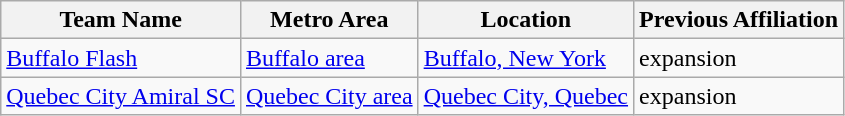<table class="wikitable">
<tr>
<th>Team Name</th>
<th>Metro Area</th>
<th>Location</th>
<th>Previous Affiliation</th>
</tr>
<tr>
<td> <a href='#'>Buffalo Flash</a></td>
<td><a href='#'>Buffalo area</a></td>
<td><a href='#'>Buffalo, New York</a></td>
<td>expansion</td>
</tr>
<tr>
<td> <a href='#'>Quebec City Amiral SC</a></td>
<td><a href='#'>Quebec City area</a></td>
<td><a href='#'>Quebec City, Quebec</a></td>
<td>expansion</td>
</tr>
</table>
